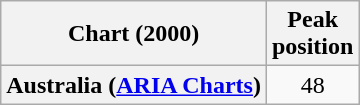<table class="wikitable sortable plainrowheaders" style="text-align:center">
<tr>
<th scope="col">Chart (2000)</th>
<th scope="col">Peak<br>position</th>
</tr>
<tr>
<th scope="row">Australia (<a href='#'>ARIA Charts</a>)</th>
<td>48</td>
</tr>
</table>
